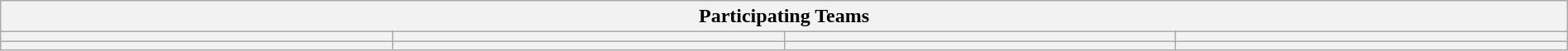<table class="wikitable" style="width:100%;">
<tr>
<th colspan=4><strong>Participating Teams</strong></th>
</tr>
<tr>
<th style="width:25%;"></th>
<th style="width:25%;"></th>
<th style="width:25%;"></th>
<th style="width:25%;"></th>
</tr>
<tr>
<th></th>
<th></th>
<th></th>
<th></th>
</tr>
</table>
